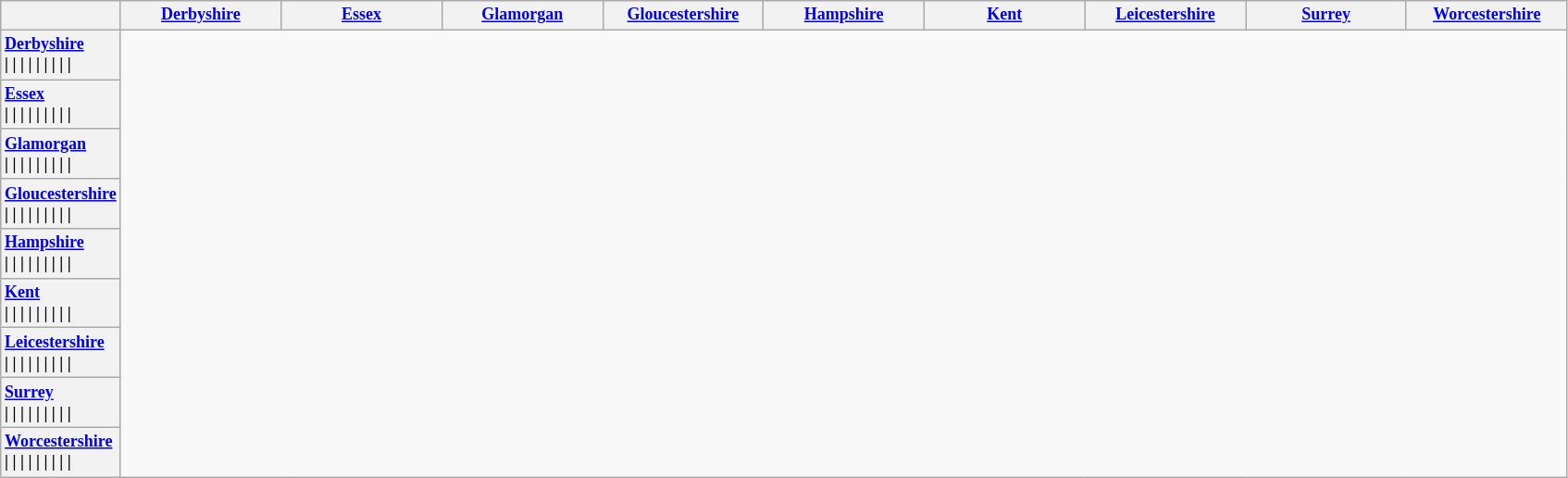<table class="wikitable" style="font-size: 75%; text-align:left;">
<tr>
<th style="width:50px; text-align:center;"></th>
<th width=110><a href='#'>Derbyshire</a></th>
<th width=110><a href='#'>Essex</a></th>
<th width=110><a href='#'>Glamorgan</a></th>
<th width=110><a href='#'>Gloucestershire</a></th>
<th width=110><a href='#'>Hampshire</a></th>
<th width=110><a href='#'>Kent</a></th>
<th width=110><a href='#'>Leicestershire</a></th>
<th width=110><a href='#'>Surrey</a></th>
<th width=110><a href='#'>Worcestershire</a></th>
</tr>
<tr>
<th style="text-align:left; border-left:none"><a href='#'>Derbyshire</a><br> | 
 | 
 | 
 | 
 | 
 | 
 | 
 | 
 | </th>
</tr>
<tr>
<th style="text-align:left; border-left:none"><a href='#'>Essex</a><br> | 
 | 
 | 
 | 
 | 
 | 
 | 
 | 
 | </th>
</tr>
<tr>
<th style="text-align:left; border-left:none"><a href='#'>Glamorgan</a><br> | 
 | 
 | 
 | 
 | 
 | 
 | 
 | 
 | </th>
</tr>
<tr>
<th style="text-align:left; border-left:none"><a href='#'>Gloucestershire</a><br> | 
 | 
 | 
 | 
 | 
 | 
 | 
 | 
 | </th>
</tr>
<tr>
<th style="text-align:left; border-left:none"><a href='#'>Hampshire</a><br> | 
 | 
 | 
 | 
 | 
 | 
 | 
 | 
 | </th>
</tr>
<tr>
<th style="text-align:left; border-left:none"><a href='#'>Kent</a><br> | 
 | 
 | 
 | 
 | 
 | 
 | 
 | 
 | </th>
</tr>
<tr>
<th style="text-align:left; border-left:none"><a href='#'>Leicestershire</a><br> | 
 | 
 | 
 | 
 | 
 | 
 | 
 | 
 | </th>
</tr>
<tr>
<th style="text-align:left; border-left:none"><a href='#'>Surrey</a><br> | 
 | 
 | 
 | 
 | 
 | 
 | 
 | 
 | </th>
</tr>
<tr>
<th style="text-align:left; border-left:none"><a href='#'>Worcestershire</a><br> | 
 | 
 | 
 | 
 | 
 | 
 | 
 | 
 | </th>
</tr>
</table>
